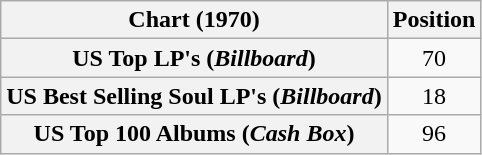<table class="wikitable sortable plainrowheaders" style="text-align:center">
<tr>
<th scope="col">Chart (1970)</th>
<th scope="col">Position</th>
</tr>
<tr>
<th scope="row">US Top LP's (<em>Billboard</em>)</th>
<td>70</td>
</tr>
<tr>
<th scope="row">US Best Selling Soul LP's (<em>Billboard</em>)</th>
<td>18</td>
</tr>
<tr>
<th scope="row">US Top 100 Albums (<em>Cash Box</em>)</th>
<td>96</td>
</tr>
</table>
